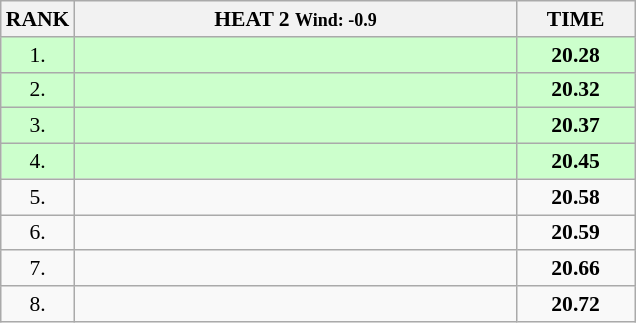<table class="wikitable" style="border-collapse: collapse; font-size: 90%;">
<tr>
<th>RANK</th>
<th style="width: 20em">HEAT 2 <small>Wind: -0.9</small></th>
<th style="width: 5em">TIME</th>
</tr>
<tr style="background:#ccffcc;">
<td align="center">1.</td>
<td></td>
<td align="center"><strong>20.28</strong></td>
</tr>
<tr style="background:#ccffcc;">
<td align="center">2.</td>
<td></td>
<td align="center"><strong>20.32</strong></td>
</tr>
<tr style="background:#ccffcc;">
<td align="center">3.</td>
<td></td>
<td align="center"><strong>20.37</strong></td>
</tr>
<tr style="background:#ccffcc;">
<td align="center">4.</td>
<td></td>
<td align="center"><strong>20.45</strong></td>
</tr>
<tr>
<td align="center">5.</td>
<td></td>
<td align="center"><strong>20.58</strong></td>
</tr>
<tr>
<td align="center">6.</td>
<td></td>
<td align="center"><strong>20.59</strong></td>
</tr>
<tr>
<td align="center">7.</td>
<td></td>
<td align="center"><strong>20.66</strong></td>
</tr>
<tr>
<td align="center">8.</td>
<td></td>
<td align="center"><strong>20.72</strong></td>
</tr>
</table>
